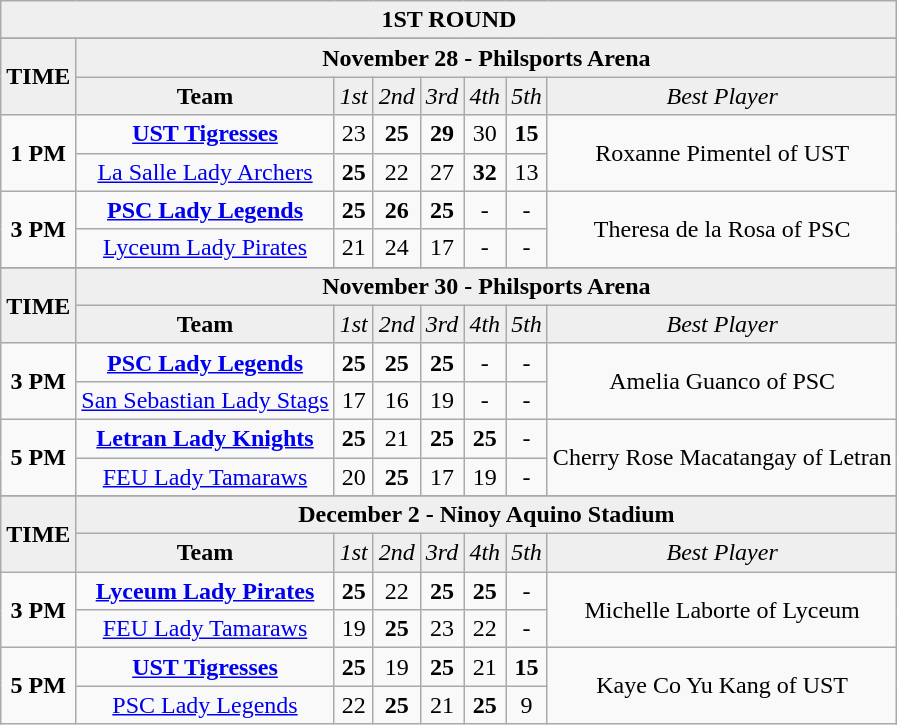<table class="wikitable" style="text-align: center">
<tr bgcolor="#efefef">
<td colspan=8><strong>1ST ROUND</strong></td>
</tr>
<tr bgcolor="#efefef">
</tr>
<tr>
</tr>
<tr bgcolor="#efefef">
<td rowspan=2><strong>TIME</strong></td>
<td colspan=7><strong>November 28 - Philsports Arena</strong></td>
</tr>
<tr bgcolor="#efefef">
<td><strong>Team</strong></td>
<td><em>1st</em></td>
<td><em>2nd</em></td>
<td><em>3rd</em></td>
<td><em>4th</em></td>
<td><em>5th</em></td>
<td><em>Best Player</em></td>
</tr>
<tr>
<td rowspan=2><strong>1 PM</strong></td>
<td><strong><a href='#'>UST Tigresses</a></strong></td>
<td>23</td>
<td><strong>25</strong></td>
<td><strong>29</strong></td>
<td>30</td>
<td><strong>15</strong></td>
<td rowspan=2>Roxanne Pimentel of UST</td>
</tr>
<tr>
<td><a href='#'>La Salle Lady Archers</a></td>
<td><strong>25</strong></td>
<td>22</td>
<td>27</td>
<td><strong>32</strong></td>
<td>13</td>
</tr>
<tr>
<td rowspan=2><strong>3 PM</strong></td>
<td><strong><a href='#'>PSC Lady Legends</a></strong></td>
<td><strong>25</strong></td>
<td><strong>26</strong></td>
<td><strong>25</strong></td>
<td>-</td>
<td>-</td>
<td rowspan=2>Theresa de la Rosa of PSC</td>
</tr>
<tr>
<td><a href='#'>Lyceum Lady Pirates</a></td>
<td>21</td>
<td>24</td>
<td>17</td>
<td>-</td>
<td>-</td>
</tr>
<tr>
</tr>
<tr bgcolor="#efefef">
<td rowspan=2><strong>TIME</strong></td>
<td colspan=7><strong>November 30 - Philsports Arena</strong></td>
</tr>
<tr bgcolor="#efefef">
<td><strong>Team</strong></td>
<td><em>1st</em></td>
<td><em>2nd</em></td>
<td><em>3rd</em></td>
<td><em>4th</em></td>
<td><em>5th</em></td>
<td><em>Best Player</em></td>
</tr>
<tr>
<td rowspan=2><strong>3 PM</strong></td>
<td><strong><a href='#'>PSC Lady Legends</a></strong></td>
<td><strong>25</strong></td>
<td><strong>25</strong></td>
<td><strong>25</strong></td>
<td>-</td>
<td>-</td>
<td rowspan=2>Amelia Guanco of PSC</td>
</tr>
<tr>
<td><a href='#'>San Sebastian Lady Stags</a></td>
<td>17</td>
<td>16</td>
<td>19</td>
<td>-</td>
<td>-</td>
</tr>
<tr>
<td rowspan=2><strong>5 PM</strong></td>
<td><strong><a href='#'>Letran Lady Knights</a></strong></td>
<td><strong>25</strong></td>
<td>21</td>
<td><strong>25</strong></td>
<td><strong>25</strong></td>
<td>-</td>
<td rowspan=2>Cherry Rose Macatangay of Letran</td>
</tr>
<tr>
<td><a href='#'>FEU Lady Tamaraws</a></td>
<td>20</td>
<td><strong>25</strong></td>
<td>17</td>
<td>19</td>
<td>-</td>
</tr>
<tr>
</tr>
<tr bgcolor="#efefef">
<td rowspan=2><strong>TIME</strong></td>
<td colspan=7><strong>December 2 - Ninoy Aquino Stadium</strong></td>
</tr>
<tr bgcolor="#efefef">
<td><strong>Team</strong></td>
<td><em>1st</em></td>
<td><em>2nd</em></td>
<td><em>3rd</em></td>
<td><em>4th</em></td>
<td><em>5th</em></td>
<td><em>Best Player</em></td>
</tr>
<tr>
<td rowspan=2><strong>3 PM</strong></td>
<td><strong><a href='#'>Lyceum Lady Pirates</a></strong></td>
<td><strong>25</strong></td>
<td>22</td>
<td><strong>25</strong></td>
<td><strong>25</strong></td>
<td>-</td>
<td rowspan=2>Michelle Laborte of Lyceum</td>
</tr>
<tr>
<td><a href='#'>FEU Lady Tamaraws</a></td>
<td>19</td>
<td><strong>25</strong></td>
<td>23</td>
<td>22</td>
<td>-</td>
</tr>
<tr>
<td rowspan=2><strong>5 PM</strong></td>
<td><strong><a href='#'>UST Tigresses</a></strong></td>
<td><strong>25</strong></td>
<td>19</td>
<td><strong>25</strong></td>
<td>21</td>
<td><strong>15</strong></td>
<td rowspan=2>Kaye Co Yu Kang of UST</td>
</tr>
<tr>
<td><a href='#'>PSC Lady Legends</a></td>
<td>22</td>
<td><strong>25</strong></td>
<td>21</td>
<td><strong>25</strong></td>
<td>9</td>
</tr>
</table>
